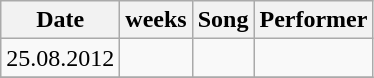<table class="wikitable" style="text-align: center;">
<tr>
<th>Date</th>
<th>weeks</th>
<th>Song</th>
<th>Performer</th>
</tr>
<tr>
<td>25.08.2012</td>
<td></td>
<td></td>
<td></td>
</tr>
<tr>
</tr>
</table>
